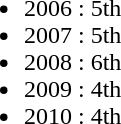<table border="0" cellpadding="2">
<tr valign="top">
<td><br><ul><li>2006 : 5th</li><li>2007 : 5th</li><li>2008 : 6th</li><li>2009 : 4th</li><li>2010 : 4th</li></ul></td>
</tr>
</table>
